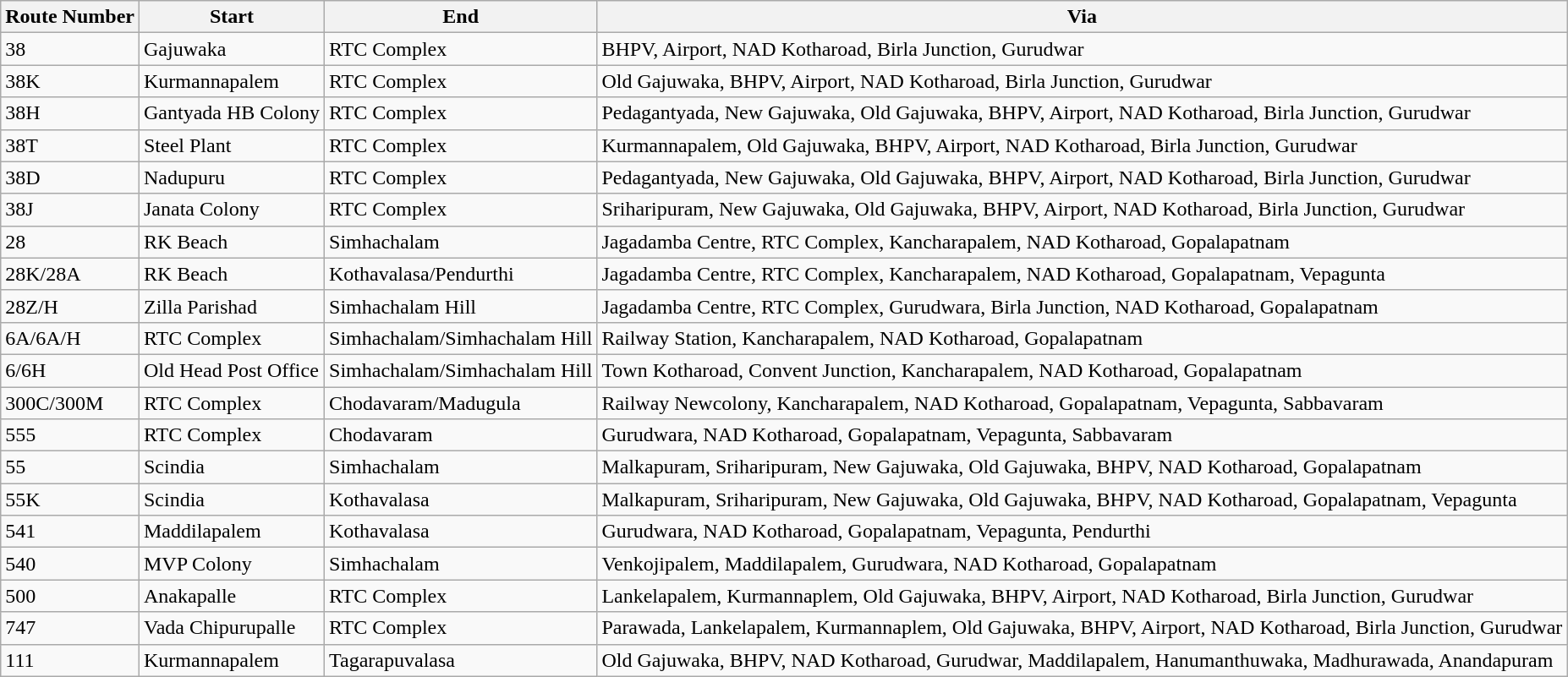<table class="sortable wikitable">
<tr>
<th>Route Number</th>
<th>Start</th>
<th>End</th>
<th>Via</th>
</tr>
<tr>
<td>38</td>
<td>Gajuwaka</td>
<td>RTC Complex</td>
<td>BHPV, Airport, NAD Kotharoad, Birla Junction, Gurudwar</td>
</tr>
<tr>
<td>38K</td>
<td>Kurmannapalem</td>
<td>RTC Complex</td>
<td>Old Gajuwaka, BHPV, Airport, NAD Kotharoad, Birla Junction, Gurudwar</td>
</tr>
<tr>
<td>38H</td>
<td>Gantyada HB Colony</td>
<td>RTC Complex</td>
<td>Pedagantyada, New Gajuwaka, Old Gajuwaka, BHPV, Airport, NAD Kotharoad, Birla Junction, Gurudwar</td>
</tr>
<tr>
<td>38T</td>
<td>Steel Plant</td>
<td>RTC Complex</td>
<td>Kurmannapalem, Old Gajuwaka, BHPV, Airport, NAD Kotharoad, Birla Junction, Gurudwar</td>
</tr>
<tr>
<td>38D</td>
<td>Nadupuru</td>
<td>RTC Complex</td>
<td>Pedagantyada, New Gajuwaka, Old Gajuwaka, BHPV, Airport, NAD Kotharoad, Birla Junction, Gurudwar</td>
</tr>
<tr>
<td>38J</td>
<td>Janata Colony</td>
<td>RTC Complex</td>
<td>Sriharipuram, New Gajuwaka, Old Gajuwaka, BHPV, Airport, NAD Kotharoad, Birla Junction, Gurudwar</td>
</tr>
<tr>
<td>28</td>
<td>RK Beach</td>
<td>Simhachalam</td>
<td>Jagadamba Centre, RTC Complex, Kancharapalem, NAD Kotharoad, Gopalapatnam</td>
</tr>
<tr>
<td>28K/28A</td>
<td>RK Beach</td>
<td>Kothavalasa/Pendurthi</td>
<td>Jagadamba Centre, RTC Complex, Kancharapalem, NAD Kotharoad, Gopalapatnam, Vepagunta</td>
</tr>
<tr>
<td>28Z/H</td>
<td>Zilla Parishad</td>
<td>Simhachalam Hill</td>
<td>Jagadamba Centre, RTC Complex, Gurudwara, Birla Junction, NAD Kotharoad, Gopalapatnam</td>
</tr>
<tr>
<td>6A/6A/H</td>
<td>RTC Complex</td>
<td>Simhachalam/Simhachalam Hill</td>
<td>Railway Station, Kancharapalem, NAD Kotharoad, Gopalapatnam</td>
</tr>
<tr>
<td>6/6H</td>
<td>Old Head Post Office</td>
<td>Simhachalam/Simhachalam Hill</td>
<td>Town Kotharoad, Convent Junction, Kancharapalem, NAD Kotharoad, Gopalapatnam</td>
</tr>
<tr>
<td>300C/300M</td>
<td>RTC Complex</td>
<td>Chodavaram/Madugula</td>
<td>Railway Newcolony, Kancharapalem, NAD Kotharoad, Gopalapatnam, Vepagunta, Sabbavaram</td>
</tr>
<tr>
<td>555</td>
<td>RTC Complex</td>
<td>Chodavaram</td>
<td>Gurudwara, NAD Kotharoad, Gopalapatnam, Vepagunta, Sabbavaram</td>
</tr>
<tr>
<td>55</td>
<td>Scindia</td>
<td>Simhachalam</td>
<td>Malkapuram, Sriharipuram, New Gajuwaka, Old Gajuwaka, BHPV, NAD Kotharoad, Gopalapatnam</td>
</tr>
<tr>
<td>55K</td>
<td>Scindia</td>
<td>Kothavalasa</td>
<td>Malkapuram, Sriharipuram, New Gajuwaka, Old Gajuwaka, BHPV, NAD Kotharoad, Gopalapatnam, Vepagunta</td>
</tr>
<tr>
<td>541</td>
<td>Maddilapalem</td>
<td>Kothavalasa</td>
<td>Gurudwara, NAD Kotharoad, Gopalapatnam, Vepagunta, Pendurthi</td>
</tr>
<tr>
<td>540</td>
<td>MVP Colony</td>
<td>Simhachalam</td>
<td>Venkojipalem, Maddilapalem, Gurudwara, NAD Kotharoad, Gopalapatnam</td>
</tr>
<tr>
<td>500</td>
<td>Anakapalle</td>
<td>RTC Complex</td>
<td>Lankelapalem, Kurmannaplem, Old Gajuwaka, BHPV, Airport, NAD Kotharoad, Birla Junction, Gurudwar</td>
</tr>
<tr>
<td>747</td>
<td>Vada Chipurupalle</td>
<td>RTC Complex</td>
<td>Parawada, Lankelapalem, Kurmannaplem, Old Gajuwaka, BHPV, Airport, NAD Kotharoad, Birla Junction, Gurudwar</td>
</tr>
<tr>
<td>111</td>
<td>Kurmannapalem</td>
<td>Tagarapuvalasa</td>
<td>Old Gajuwaka, BHPV, NAD Kotharoad, Gurudwar, Maddilapalem, Hanumanthuwaka, Madhurawada, Anandapuram</td>
</tr>
</table>
